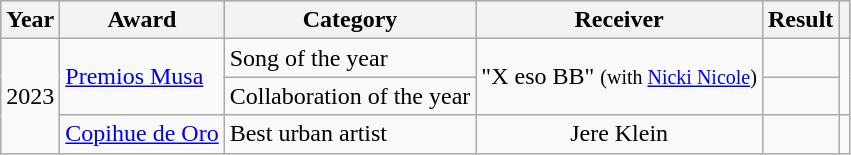<table class="wikitable plainrowheaders sortable">
<tr style="background:#ccc; text-align:center;">
<th>Year</th>
<th scope="col">Award</th>
<th scope="col">Category</th>
<th scope="col">Receiver</th>
<th scope="col">Result</th>
<th scope="col" class="unsortable"></th>
</tr>
<tr>
<td rowspan="3" align="center">2023</td>
<td rowspan="2"><a href='#'>Premios Musa</a></td>
<td>Song of the year</td>
<td rowspan="2" align="center">"X eso BB" <small>(with <a href='#'>Nicki Nicole</a>)</small></td>
<td></td>
<td align="center" rowspan="2"><br></td>
</tr>
<tr>
<td>Collaboration of the year</td>
<td></td>
</tr>
<tr>
<td><a href='#'>Copihue de Oro</a></td>
<td>Best urban artist</td>
<td align="center">Jere Klein</td>
<td></td>
<td align="center"></td>
</tr>
</table>
